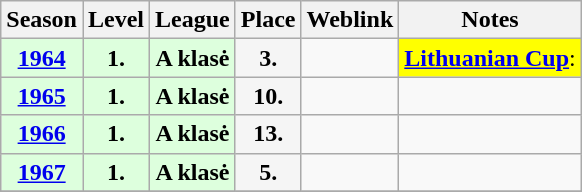<table class="wikitable">
<tr>
<th>Season</th>
<th>Level</th>
<th>League</th>
<th>Place</th>
<th>Weblink</th>
<th>Notes</th>
</tr>
<tr>
<td bgcolor="#ddffdd" style="text-align:center;"><strong><a href='#'>1964</a></strong></td>
<td bgcolor="#ddffdd" style="text-align:center;"><strong>1.</strong></td>
<td bgcolor="#ddffdd" style="text-align:center;"><strong>A klasė</strong></td>
<td bgcolor="#F5F5F5" style="text-align:center;"><strong>3.</strong></td>
<td></td>
<td bgcolor="#FFFF00" style="text-align:center;"><strong><a href='#'>Lithuanian Cup</a></strong>:</td>
</tr>
<tr>
<td bgcolor="#ddffdd" style="text-align:center;"><strong><a href='#'>1965</a></strong></td>
<td bgcolor="#ddffdd" style="text-align:center;"><strong>1.</strong></td>
<td bgcolor="#ddffdd" style="text-align:center;"><strong>A klasė</strong></td>
<td bgcolor="#f5f5f5" style="text-align:center;"><strong>10.</strong></td>
<td></td>
<td></td>
</tr>
<tr>
<td bgcolor="#ddffdd" style="text-align:center;"><strong><a href='#'>1966</a></strong></td>
<td bgcolor="#ddffdd" style="text-align:center;"><strong>1.</strong></td>
<td bgcolor="#ddffdd" style="text-align:center;"><strong>A klasė</strong></td>
<td bgcolor="#F5F5F5" style="text-align:center;"><strong>13.</strong></td>
<td></td>
<td></td>
</tr>
<tr>
<td bgcolor="#ddffdd" style="text-align:center;"><strong><a href='#'>1967</a></strong></td>
<td bgcolor="#ddffdd" style="text-align:center;"><strong>1.</strong></td>
<td bgcolor="#ddffdd" style="text-align:center;"><strong>A klasė</strong></td>
<td bgcolor="#F5F5F5" style="text-align:center;"><strong>5.</strong></td>
<td></td>
<td></td>
</tr>
<tr>
</tr>
</table>
